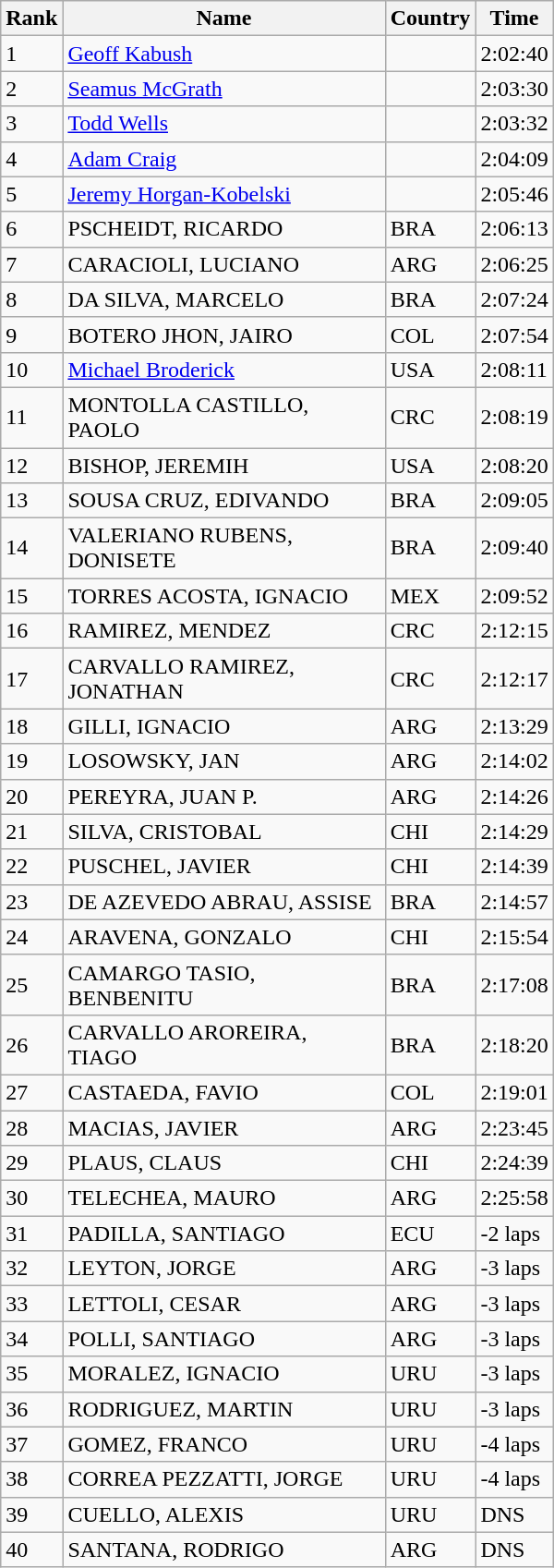<table class="wikitable" width=400>
<tr>
<th>Rank</th>
<th>Name</th>
<th>Country</th>
<th>Time</th>
</tr>
<tr>
<td>1</td>
<td><a href='#'>Geoff Kabush</a></td>
<td></td>
<td>2:02:40</td>
</tr>
<tr>
<td>2</td>
<td><a href='#'>Seamus McGrath</a></td>
<td></td>
<td>2:03:30</td>
</tr>
<tr>
<td>3</td>
<td><a href='#'>Todd Wells</a></td>
<td></td>
<td>2:03:32</td>
</tr>
<tr>
<td>4</td>
<td><a href='#'>Adam Craig</a></td>
<td></td>
<td>2:04:09</td>
</tr>
<tr>
<td>5</td>
<td><a href='#'>Jeremy Horgan-Kobelski</a></td>
<td></td>
<td>2:05:46</td>
</tr>
<tr>
<td>6</td>
<td>PSCHEIDT, RICARDO</td>
<td>BRA</td>
<td>2:06:13</td>
</tr>
<tr>
<td>7</td>
<td>CARACIOLI, LUCIANO</td>
<td>ARG</td>
<td>2:06:25</td>
</tr>
<tr>
<td>8</td>
<td>DA SILVA, MARCELO</td>
<td>BRA</td>
<td>2:07:24</td>
</tr>
<tr>
<td>9</td>
<td>BOTERO JHON, JAIRO</td>
<td>COL</td>
<td>2:07:54</td>
</tr>
<tr>
<td>10</td>
<td><a href='#'>Michael Broderick</a></td>
<td>USA</td>
<td>2:08:11</td>
</tr>
<tr>
<td>11</td>
<td>MONTOLLA CASTILLO, PAOLO</td>
<td>CRC</td>
<td>2:08:19</td>
</tr>
<tr>
<td>12</td>
<td>BISHOP, JEREMIH</td>
<td>USA</td>
<td>2:08:20</td>
</tr>
<tr>
<td>13</td>
<td>SOUSA CRUZ, EDIVANDO</td>
<td>BRA</td>
<td>2:09:05</td>
</tr>
<tr>
<td>14</td>
<td>VALERIANO RUBENS, DONISETE</td>
<td>BRA</td>
<td>2:09:40</td>
</tr>
<tr>
<td>15</td>
<td>TORRES ACOSTA, IGNACIO</td>
<td>MEX</td>
<td>2:09:52</td>
</tr>
<tr>
<td>16</td>
<td>RAMIREZ, MENDEZ</td>
<td>CRC</td>
<td>2:12:15</td>
</tr>
<tr>
<td>17</td>
<td>CARVALLO RAMIREZ, JONATHAN</td>
<td>CRC</td>
<td>2:12:17</td>
</tr>
<tr>
<td>18</td>
<td>GILLI, IGNACIO</td>
<td>ARG</td>
<td>2:13:29</td>
</tr>
<tr>
<td>19</td>
<td>LOSOWSKY, JAN</td>
<td>ARG</td>
<td>2:14:02</td>
</tr>
<tr>
<td>20</td>
<td>PEREYRA, JUAN P.</td>
<td>ARG</td>
<td>2:14:26</td>
</tr>
<tr>
<td>21</td>
<td>SILVA, CRISTOBAL</td>
<td>CHI</td>
<td>2:14:29</td>
</tr>
<tr>
<td>22</td>
<td>PUSCHEL, JAVIER</td>
<td>CHI</td>
<td>2:14:39</td>
</tr>
<tr>
<td>23</td>
<td>DE AZEVEDO ABRAU, ASSISE</td>
<td>BRA</td>
<td>2:14:57</td>
</tr>
<tr>
<td>24</td>
<td>ARAVENA, GONZALO</td>
<td>CHI</td>
<td>2:15:54</td>
</tr>
<tr>
<td>25</td>
<td>CAMARGO TASIO, BENBENITU</td>
<td>BRA</td>
<td>2:17:08</td>
</tr>
<tr>
<td>26</td>
<td>CARVALLO AROREIRA, TIAGO</td>
<td>BRA</td>
<td>2:18:20</td>
</tr>
<tr>
<td>27</td>
<td>CASTAEDA, FAVIO</td>
<td>COL</td>
<td>2:19:01</td>
</tr>
<tr>
<td>28</td>
<td>MACIAS, JAVIER</td>
<td>ARG</td>
<td>2:23:45</td>
</tr>
<tr>
<td>29</td>
<td>PLAUS, CLAUS</td>
<td>CHI</td>
<td>2:24:39</td>
</tr>
<tr>
<td>30</td>
<td>TELECHEA, MAURO</td>
<td>ARG</td>
<td>2:25:58</td>
</tr>
<tr>
<td>31</td>
<td>PADILLA, SANTIAGO</td>
<td>ECU</td>
<td>-2 laps</td>
</tr>
<tr>
<td>32</td>
<td>LEYTON, JORGE</td>
<td>ARG</td>
<td>-3 laps</td>
</tr>
<tr>
<td>33</td>
<td>LETTOLI, CESAR</td>
<td>ARG</td>
<td>-3 laps</td>
</tr>
<tr>
<td>34</td>
<td>POLLI, SANTIAGO</td>
<td>ARG</td>
<td>-3 laps</td>
</tr>
<tr>
<td>35</td>
<td>MORALEZ, IGNACIO</td>
<td>URU</td>
<td>-3 laps</td>
</tr>
<tr>
<td>36</td>
<td>RODRIGUEZ, MARTIN</td>
<td>URU</td>
<td>-3 laps</td>
</tr>
<tr>
<td>37</td>
<td>GOMEZ, FRANCO</td>
<td>URU</td>
<td>-4 laps</td>
</tr>
<tr>
<td>38</td>
<td>CORREA PEZZATTI, JORGE</td>
<td>URU</td>
<td>-4 laps</td>
</tr>
<tr>
<td>39</td>
<td>CUELLO, ALEXIS</td>
<td>URU</td>
<td>DNS</td>
</tr>
<tr>
<td>40</td>
<td>SANTANA, RODRIGO</td>
<td>ARG</td>
<td>DNS</td>
</tr>
</table>
